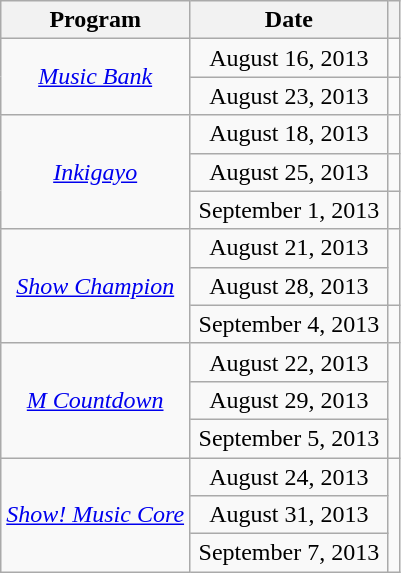<table class="wikitable sortable" style="text-align:center">
<tr>
<th>Program</th>
<th width="125">Date</th>
<th class="unsortable"></th>
</tr>
<tr>
<td rowspan="2"><em><a href='#'>Music Bank</a></em></td>
<td>August 16, 2013</td>
<td></td>
</tr>
<tr>
<td>August 23, 2013</td>
<td></td>
</tr>
<tr>
<td rowspan="3"><em><a href='#'>Inkigayo</a></em></td>
<td>August 18, 2013</td>
<td></td>
</tr>
<tr>
<td>August 25, 2013</td>
<td></td>
</tr>
<tr>
<td>September 1, 2013</td>
<td></td>
</tr>
<tr>
<td rowspan="3"><em><a href='#'>Show Champion</a></em></td>
<td>August 21, 2013</td>
<td rowspan="2"></td>
</tr>
<tr>
<td>August 28, 2013</td>
</tr>
<tr>
<td>September 4, 2013</td>
<td></td>
</tr>
<tr>
<td rowspan="3"><em><a href='#'>M Countdown</a></em></td>
<td>August 22, 2013</td>
<td rowspan="3"></td>
</tr>
<tr>
<td>August 29, 2013</td>
</tr>
<tr>
<td>September 5, 2013</td>
</tr>
<tr>
<td rowspan="4"><em><a href='#'>Show! Music Core</a></em></td>
<td>August 24, 2013</td>
<td rowspan="3"></td>
</tr>
<tr>
<td>August 31, 2013</td>
</tr>
<tr>
<td>September 7, 2013</td>
</tr>
</table>
